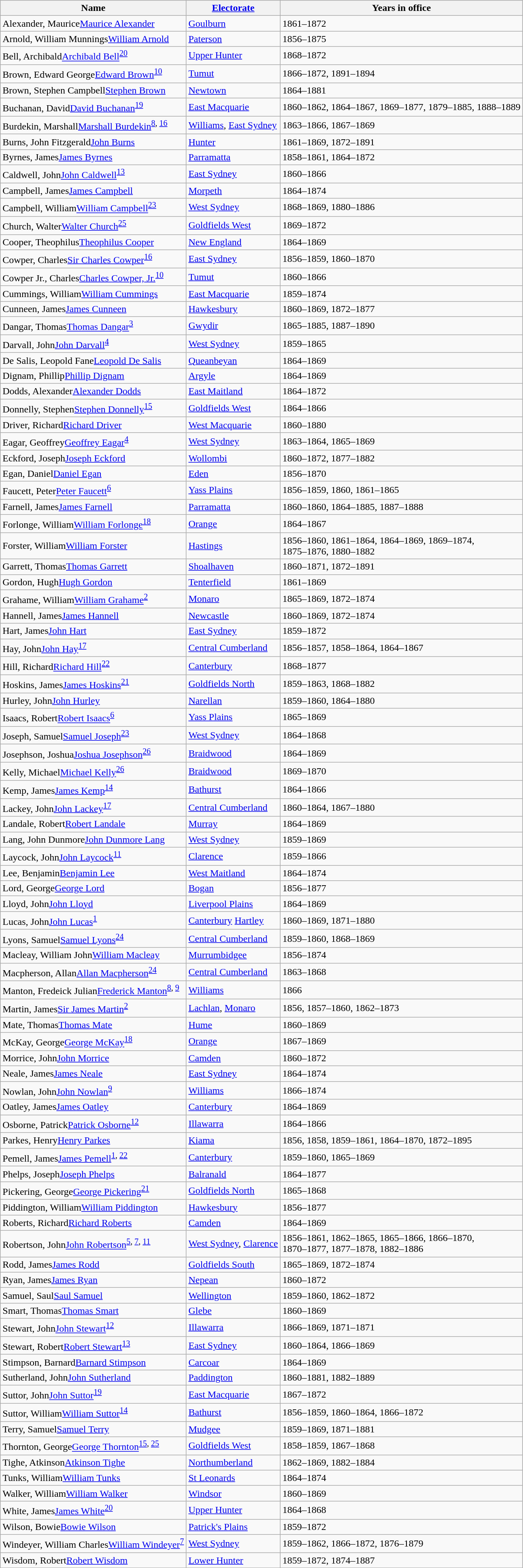<table class="wikitable sortable">
<tr>
<th>Name</th>
<th><a href='#'>Electorate</a></th>
<th>Years in office</th>
</tr>
<tr>
<td><span>Alexander, Maurice</span><a href='#'>Maurice Alexander</a></td>
<td><a href='#'>Goulburn</a></td>
<td>1861–1872</td>
</tr>
<tr>
<td><span>Arnold, William Munnings</span><a href='#'>William Arnold</a></td>
<td><a href='#'>Paterson</a></td>
<td>1856–1875</td>
</tr>
<tr>
<td><span>Bell, Archibald</span><a href='#'>Archibald Bell</a><sup><a href='#'>20</a></sup></td>
<td><a href='#'>Upper Hunter</a></td>
<td>1868–1872</td>
</tr>
<tr>
<td><span>Brown, Edward George</span><a href='#'>Edward Brown</a><sup><a href='#'>10</a></sup></td>
<td><a href='#'>Tumut</a></td>
<td>1866–1872, 1891–1894</td>
</tr>
<tr>
<td><span>Brown, Stephen Campbell</span><a href='#'>Stephen Brown</a></td>
<td><a href='#'>Newtown</a></td>
<td>1864–1881</td>
</tr>
<tr>
<td><span>Buchanan, David</span><a href='#'>David Buchanan</a><sup><a href='#'>19</a></sup></td>
<td><a href='#'>East Macquarie</a></td>
<td>1860–1862, 1864–1867, 1869–1877, 1879–1885, 1888–1889</td>
</tr>
<tr>
<td><span>Burdekin, Marshall</span><a href='#'>Marshall Burdekin</a><sup><a href='#'>8</a>, <a href='#'>16</a></sup></td>
<td><a href='#'>Williams</a>, <a href='#'>East Sydney</a></td>
<td>1863–1866, 1867–1869</td>
</tr>
<tr>
<td><span>Burns, John Fitzgerald</span><a href='#'>John Burns</a></td>
<td><a href='#'>Hunter</a></td>
<td>1861–1869, 1872–1891</td>
</tr>
<tr>
<td><span>Byrnes, James</span><a href='#'>James Byrnes</a></td>
<td><a href='#'>Parramatta</a></td>
<td>1858–1861, 1864–1872</td>
</tr>
<tr>
<td><span>Caldwell, John</span><a href='#'>John Caldwell</a><sup><a href='#'>13</a></sup></td>
<td><a href='#'>East Sydney</a></td>
<td>1860–1866</td>
</tr>
<tr>
<td><span>Campbell, James</span><a href='#'>James Campbell</a></td>
<td><a href='#'>Morpeth</a></td>
<td>1864–1874</td>
</tr>
<tr>
<td><span>Campbell, William</span><a href='#'>William Campbell</a><sup><a href='#'>23</a></sup></td>
<td><a href='#'>West Sydney</a></td>
<td>1868–1869, 1880–1886</td>
</tr>
<tr>
<td><span>Church, Walter</span><a href='#'>Walter Church</a><sup><a href='#'>25</a></sup></td>
<td><a href='#'>Goldfields West</a></td>
<td>1869–1872</td>
</tr>
<tr>
<td><span>Cooper, Theophilus</span><a href='#'>Theophilus Cooper</a></td>
<td><a href='#'>New England</a></td>
<td>1864–1869</td>
</tr>
<tr>
<td><span>Cowper, Charles</span><a href='#'>Sir Charles Cowper</a><sup><a href='#'>16</a></sup></td>
<td><a href='#'>East Sydney</a></td>
<td>1856–1859, 1860–1870</td>
</tr>
<tr>
<td><span>Cowper Jr., Charles</span><a href='#'>Charles Cowper, Jr.</a><sup><a href='#'>10</a></sup></td>
<td><a href='#'>Tumut</a></td>
<td>1860–1866</td>
</tr>
<tr>
<td><span>Cummings, William</span><a href='#'>William Cummings</a></td>
<td><a href='#'>East Macquarie</a></td>
<td>1859–1874</td>
</tr>
<tr>
<td><span>Cunneen, James</span><a href='#'>James Cunneen</a></td>
<td><a href='#'>Hawkesbury</a></td>
<td>1860–1869, 1872–1877</td>
</tr>
<tr>
<td><span>Dangar, Thomas</span><a href='#'>Thomas Dangar</a><sup><a href='#'>3</a></sup></td>
<td><a href='#'>Gwydir</a></td>
<td>1865–1885, 1887–1890</td>
</tr>
<tr>
<td><span>Darvall, John</span><a href='#'>John Darvall</a><sup><a href='#'>4</a></sup></td>
<td><a href='#'>West Sydney</a></td>
<td>1859–1865</td>
</tr>
<tr>
<td><span>De Salis, Leopold Fane</span><a href='#'>Leopold De Salis</a></td>
<td><a href='#'>Queanbeyan</a></td>
<td>1864–1869</td>
</tr>
<tr>
<td><span>Dignam, Phillip</span><a href='#'>Phillip Dignam</a></td>
<td><a href='#'>Argyle</a></td>
<td>1864–1869</td>
</tr>
<tr>
<td><span>Dodds, Alexander</span><a href='#'>Alexander Dodds</a></td>
<td><a href='#'>East Maitland</a></td>
<td>1864–1872</td>
</tr>
<tr>
<td><span>Donnelly, Stephen</span><a href='#'>Stephen Donnelly</a><sup><a href='#'>15</a></sup></td>
<td><a href='#'>Goldfields West</a></td>
<td>1864–1866</td>
</tr>
<tr>
<td><span>Driver, Richard</span><a href='#'>Richard Driver</a></td>
<td><a href='#'>West Macquarie</a></td>
<td>1860–1880</td>
</tr>
<tr>
<td><span>Eagar, Geoffrey</span><a href='#'>Geoffrey Eagar</a><sup><a href='#'>4</a></sup></td>
<td><a href='#'>West Sydney</a></td>
<td>1863–1864, 1865–1869</td>
</tr>
<tr>
<td><span>Eckford, Joseph</span><a href='#'>Joseph Eckford</a></td>
<td><a href='#'>Wollombi</a></td>
<td>1860–1872, 1877–1882</td>
</tr>
<tr>
<td><span>Egan, Daniel</span><a href='#'>Daniel Egan</a></td>
<td><a href='#'>Eden</a></td>
<td>1856–1870</td>
</tr>
<tr>
<td><span>Faucett, Peter</span><a href='#'>Peter Faucett</a><sup><a href='#'>6</a></sup></td>
<td><a href='#'>Yass Plains</a></td>
<td>1856–1859, 1860, 1861–1865</td>
</tr>
<tr>
<td><span>Farnell, James</span><a href='#'>James Farnell</a></td>
<td><a href='#'>Parramatta</a></td>
<td>1860–1860, 1864–1885, 1887–1888</td>
</tr>
<tr>
<td><span>Forlonge, William</span><a href='#'>William Forlonge</a><sup><a href='#'>18</a></sup></td>
<td><a href='#'>Orange</a></td>
<td>1864–1867</td>
</tr>
<tr>
<td><span>Forster, William</span><a href='#'>William Forster</a></td>
<td><a href='#'>Hastings</a></td>
<td>1856–1860, 1861–1864, 1864–1869, 1869–1874,<br>1875–1876, 1880–1882</td>
</tr>
<tr>
<td><span>Garrett, Thomas</span><a href='#'>Thomas Garrett</a></td>
<td><a href='#'>Shoalhaven</a></td>
<td>1860–1871, 1872–1891</td>
</tr>
<tr>
<td><span>Gordon, Hugh</span><a href='#'>Hugh Gordon</a></td>
<td><a href='#'>Tenterfield</a></td>
<td>1861–1869</td>
</tr>
<tr>
<td><span>Grahame, William</span><a href='#'>William Grahame</a><sup><a href='#'>2</a></sup></td>
<td><a href='#'>Monaro</a></td>
<td>1865–1869, 1872–1874</td>
</tr>
<tr>
<td><span>Hannell, James</span><a href='#'>James Hannell</a></td>
<td><a href='#'>Newcastle</a></td>
<td>1860–1869, 1872–1874</td>
</tr>
<tr>
<td><span>Hart, James</span><a href='#'>John Hart</a></td>
<td><a href='#'>East Sydney</a></td>
<td>1859–1872</td>
</tr>
<tr>
<td><span>Hay, John</span><a href='#'>John Hay</a><sup><a href='#'>17</a></sup></td>
<td><a href='#'>Central Cumberland</a></td>
<td>1856–1857, 1858–1864, 1864–1867</td>
</tr>
<tr>
<td><span>Hill, Richard</span><a href='#'>Richard Hill</a><sup><a href='#'>22</a></sup></td>
<td><a href='#'>Canterbury</a></td>
<td>1868–1877</td>
</tr>
<tr>
<td><span>Hoskins, James</span><a href='#'>James Hoskins</a><sup><a href='#'>21</a></sup></td>
<td><a href='#'>Goldfields North</a></td>
<td>1859–1863, 1868–1882</td>
</tr>
<tr>
<td><span>Hurley, John</span><a href='#'>John Hurley</a></td>
<td><a href='#'>Narellan</a></td>
<td>1859–1860, 1864–1880</td>
</tr>
<tr>
<td><span>Isaacs, Robert</span><a href='#'>Robert Isaacs</a><sup><a href='#'>6</a></sup></td>
<td><a href='#'>Yass Plains</a></td>
<td>1865–1869</td>
</tr>
<tr>
<td><span>Joseph, Samuel</span><a href='#'>Samuel Joseph</a><sup><a href='#'>23</a></sup></td>
<td><a href='#'>West Sydney</a></td>
<td>1864–1868</td>
</tr>
<tr>
<td><span>Josephson, Joshua</span><a href='#'>Joshua Josephson</a><sup><a href='#'>26</a></sup></td>
<td><a href='#'>Braidwood</a></td>
<td>1864–1869</td>
</tr>
<tr>
<td><span>Kelly, Michael</span><a href='#'>Michael Kelly</a><sup><a href='#'>26</a></sup></td>
<td><a href='#'>Braidwood</a></td>
<td>1869–1870</td>
</tr>
<tr>
<td><span>Kemp, James</span><a href='#'>James Kemp</a><sup><a href='#'>14</a></sup></td>
<td><a href='#'>Bathurst</a></td>
<td>1864–1866</td>
</tr>
<tr>
<td><span>Lackey, John</span><a href='#'>John Lackey</a><sup><a href='#'>17</a></sup></td>
<td><a href='#'>Central Cumberland</a></td>
<td>1860–1864, 1867–1880</td>
</tr>
<tr>
<td><span>Landale, Robert</span><a href='#'>Robert Landale</a></td>
<td><a href='#'>Murray</a></td>
<td>1864–1869</td>
</tr>
<tr>
<td><span>Lang, John Dunmore</span><a href='#'>John Dunmore Lang</a></td>
<td><a href='#'>West Sydney</a></td>
<td>1859–1869</td>
</tr>
<tr>
<td><span>Laycock, John</span><a href='#'>John Laycock</a><sup><a href='#'>11</a></sup></td>
<td><a href='#'>Clarence</a></td>
<td>1859–1866</td>
</tr>
<tr>
<td><span>Lee, Benjamin</span><a href='#'>Benjamin Lee</a></td>
<td><a href='#'>West Maitland</a></td>
<td>1864–1874</td>
</tr>
<tr>
<td><span>Lord, George</span><a href='#'>George Lord</a></td>
<td><a href='#'>Bogan</a></td>
<td>1856–1877</td>
</tr>
<tr>
<td><span>Lloyd, John</span><a href='#'>John Lloyd</a></td>
<td><a href='#'>Liverpool Plains</a></td>
<td>1864–1869</td>
</tr>
<tr>
<td><span>Lucas, John</span><a href='#'>John Lucas</a><sup><a href='#'>1</a></sup></td>
<td><a href='#'>Canterbury</a> <a href='#'>Hartley</a></td>
<td>1860–1869, 1871–1880</td>
</tr>
<tr>
<td><span>Lyons, Samuel</span><a href='#'>Samuel Lyons</a><sup><a href='#'>24</a></sup></td>
<td><a href='#'>Central Cumberland</a></td>
<td>1859–1860, 1868–1869</td>
</tr>
<tr>
<td><span>Macleay, William John</span><a href='#'>William Macleay</a></td>
<td><a href='#'>Murrumbidgee</a></td>
<td>1856–1874</td>
</tr>
<tr>
<td><span>Macpherson, Allan</span><a href='#'>Allan Macpherson</a><sup><a href='#'>24</a></sup></td>
<td><a href='#'>Central Cumberland</a></td>
<td>1863–1868</td>
</tr>
<tr>
<td><span>Manton, Fredeick Julian</span><a href='#'>Frederick Manton</a><sup><a href='#'>8</a>, <a href='#'>9</a></sup></td>
<td><a href='#'>Williams</a></td>
<td>1866</td>
</tr>
<tr>
<td><span>Martin, James</span><a href='#'>Sir James Martin</a><sup><a href='#'>2</a></sup></td>
<td><a href='#'>Lachlan</a>, <a href='#'>Monaro</a></td>
<td>1856, 1857–1860, 1862–1873</td>
</tr>
<tr>
<td><span>Mate, Thomas</span><a href='#'>Thomas Mate</a></td>
<td><a href='#'>Hume</a></td>
<td>1860–1869</td>
</tr>
<tr>
<td><span>McKay, George</span><a href='#'>George McKay</a><sup><a href='#'>18</a></sup></td>
<td><a href='#'>Orange</a></td>
<td>1867–1869</td>
</tr>
<tr>
<td><span>Morrice, John</span><a href='#'>John Morrice</a></td>
<td><a href='#'>Camden</a></td>
<td>1860–1872</td>
</tr>
<tr>
<td><span>Neale, James</span><a href='#'>James Neale</a></td>
<td><a href='#'>East Sydney</a></td>
<td>1864–1874</td>
</tr>
<tr>
<td><span>Nowlan, John</span><a href='#'>John Nowlan</a><sup><a href='#'>9</a></sup></td>
<td><a href='#'>Williams</a></td>
<td>1866–1874</td>
</tr>
<tr>
<td><span>Oatley, James</span><a href='#'>James Oatley</a></td>
<td><a href='#'>Canterbury</a></td>
<td>1864–1869</td>
</tr>
<tr>
<td><span>Osborne, Patrick</span><a href='#'>Patrick Osborne</a><sup><a href='#'>12</a></sup></td>
<td><a href='#'>Illawarra</a></td>
<td>1864–1866</td>
</tr>
<tr>
<td><span>Parkes, Henry</span><a href='#'>Henry Parkes</a></td>
<td><a href='#'>Kiama</a></td>
<td>1856, 1858, 1859–1861, 1864–1870, 1872–1895</td>
</tr>
<tr>
<td><span>Pemell, James</span><a href='#'>James Pemell</a><sup><a href='#'>1</a>, <a href='#'>22</a></sup></td>
<td><a href='#'>Canterbury</a></td>
<td>1859–1860, 1865–1869</td>
</tr>
<tr>
<td><span>Phelps, Joseph</span><a href='#'>Joseph Phelps</a></td>
<td><a href='#'>Balranald</a></td>
<td>1864–1877</td>
</tr>
<tr>
<td><span>Pickering, George</span><a href='#'>George Pickering</a><sup><a href='#'>21</a></sup></td>
<td><a href='#'>Goldfields North</a></td>
<td>1865–1868</td>
</tr>
<tr>
<td><span>Piddington, William</span><a href='#'>William Piddington</a></td>
<td><a href='#'>Hawkesbury</a></td>
<td>1856–1877</td>
</tr>
<tr>
<td><span>Roberts, Richard</span><a href='#'>Richard Roberts</a></td>
<td><a href='#'>Camden</a></td>
<td>1864–1869</td>
</tr>
<tr>
<td><span>Robertson, John</span><a href='#'>John Robertson</a><sup><a href='#'>5</a>, <a href='#'>7</a>, <a href='#'>11</a></sup></td>
<td><a href='#'>West Sydney</a>, <a href='#'>Clarence</a></td>
<td>1856–1861, 1862–1865, 1865–1866, 1866–1870,<br>1870–1877, 1877–1878, 1882–1886</td>
</tr>
<tr>
<td><span>Rodd, James</span><a href='#'>James Rodd</a></td>
<td><a href='#'>Goldfields South</a></td>
<td>1865–1869, 1872–1874</td>
</tr>
<tr>
<td><span>Ryan, James</span><a href='#'>James Ryan</a></td>
<td><a href='#'>Nepean</a></td>
<td>1860–1872</td>
</tr>
<tr>
<td><span>Samuel, Saul</span><a href='#'>Saul Samuel</a></td>
<td><a href='#'>Wellington</a></td>
<td>1859–1860, 1862–1872</td>
</tr>
<tr>
<td><span>Smart, Thomas</span><a href='#'>Thomas Smart</a></td>
<td><a href='#'>Glebe</a></td>
<td>1860–1869</td>
</tr>
<tr>
<td><span>Stewart, John</span><a href='#'>John Stewart</a><sup><a href='#'>12</a></sup></td>
<td><a href='#'>Illawarra</a></td>
<td>1866–1869, 1871–1871</td>
</tr>
<tr>
<td><span>Stewart, Robert</span><a href='#'>Robert Stewart</a><sup><a href='#'>13</a></sup></td>
<td><a href='#'>East Sydney</a></td>
<td>1860–1864, 1866–1869</td>
</tr>
<tr>
<td><span>Stimpson, Barnard</span><a href='#'>Barnard Stimpson</a></td>
<td><a href='#'>Carcoar</a></td>
<td>1864–1869</td>
</tr>
<tr>
<td><span>Sutherland, John</span><a href='#'>John Sutherland</a></td>
<td><a href='#'>Paddington</a></td>
<td>1860–1881, 1882–1889</td>
</tr>
<tr>
<td><span>Suttor, John</span><a href='#'>John Suttor</a><sup><a href='#'>19</a></sup></td>
<td><a href='#'>East Macquarie</a></td>
<td>1867–1872</td>
</tr>
<tr>
<td><span>Suttor, William</span><a href='#'>William Suttor</a><sup><a href='#'>14</a></sup></td>
<td><a href='#'>Bathurst</a></td>
<td>1856–1859, 1860–1864, 1866–1872</td>
</tr>
<tr>
<td><span>Terry, Samuel</span><a href='#'>Samuel Terry</a></td>
<td><a href='#'>Mudgee</a></td>
<td>1859–1869, 1871–1881</td>
</tr>
<tr>
<td><span>Thornton, George</span><a href='#'>George Thornton</a><sup><a href='#'>15</a>, <a href='#'>25</a></sup></td>
<td><a href='#'>Goldfields West</a></td>
<td>1858–1859, 1867–1868</td>
</tr>
<tr>
<td><span>Tighe, Atkinson</span><a href='#'>Atkinson Tighe</a></td>
<td><a href='#'>Northumberland</a></td>
<td>1862–1869, 1882–1884</td>
</tr>
<tr>
<td><span>Tunks, William</span><a href='#'>William Tunks</a></td>
<td><a href='#'>St Leonards</a></td>
<td>1864–1874</td>
</tr>
<tr>
<td><span>Walker, William</span><a href='#'>William Walker</a></td>
<td><a href='#'>Windsor</a></td>
<td>1860–1869</td>
</tr>
<tr>
<td><span>White, James</span><a href='#'>James White</a><sup><a href='#'>20</a></sup></td>
<td><a href='#'>Upper Hunter</a></td>
<td>1864–1868</td>
</tr>
<tr>
<td><span>Wilson, Bowie</span><a href='#'>Bowie Wilson</a></td>
<td><a href='#'>Patrick's Plains</a></td>
<td>1859–1872</td>
</tr>
<tr>
<td><span>Windeyer, William Charles</span><a href='#'>William Windeyer</a><sup><a href='#'>7</a></sup></td>
<td><a href='#'>West Sydney</a></td>
<td>1859–1862, 1866–1872, 1876–1879</td>
</tr>
<tr>
<td><span>Wisdom, Robert</span><a href='#'>Robert Wisdom</a></td>
<td><a href='#'>Lower Hunter</a></td>
<td>1859–1872, 1874–1887</td>
</tr>
</table>
